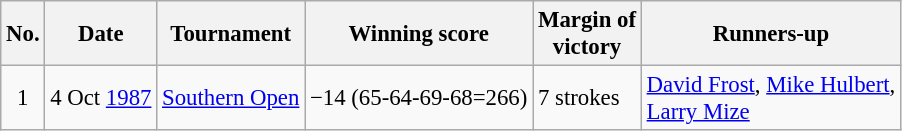<table class="wikitable" style="font-size:95%;">
<tr>
<th>No.</th>
<th>Date</th>
<th>Tournament</th>
<th>Winning score</th>
<th>Margin of<br>victory</th>
<th>Runners-up</th>
</tr>
<tr>
<td align=center>1</td>
<td align=right>4 Oct <a href='#'>1987</a></td>
<td><a href='#'>Southern Open</a></td>
<td>−14 (65-64-69-68=266)</td>
<td>7 strokes</td>
<td> <a href='#'>David Frost</a>,  <a href='#'>Mike Hulbert</a>,<br> <a href='#'>Larry Mize</a></td>
</tr>
</table>
